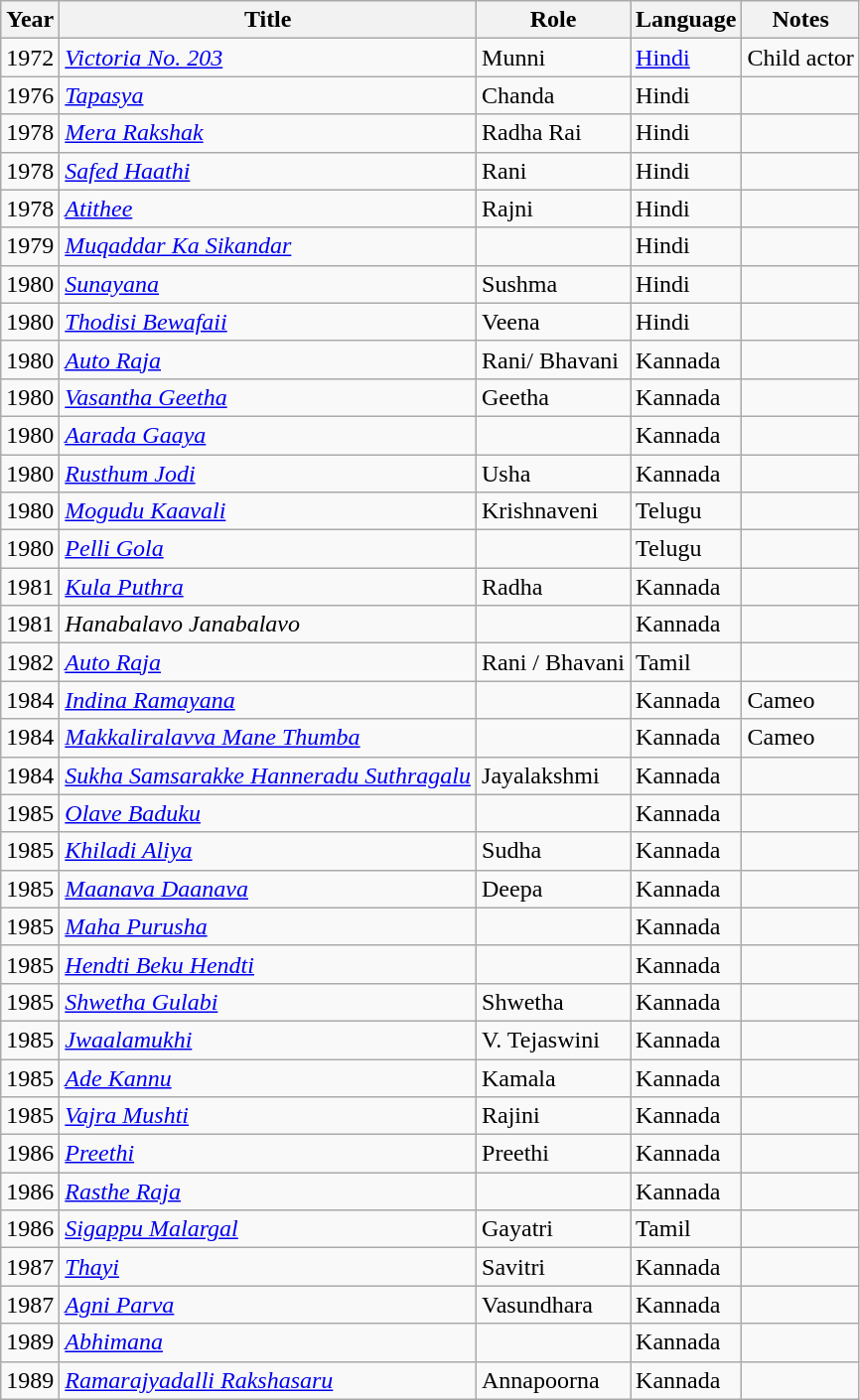<table class="wikitable sortable">
<tr>
<th>Year</th>
<th>Title</th>
<th>Role</th>
<th>Language</th>
<th>Notes</th>
</tr>
<tr>
<td>1972</td>
<td><em><a href='#'>Victoria No. 203</a></em></td>
<td>Munni</td>
<td><a href='#'>Hindi</a></td>
<td>Child actor</td>
</tr>
<tr>
<td>1976</td>
<td><em><a href='#'>Tapasya</a></em></td>
<td>Chanda</td>
<td>Hindi</td>
<td></td>
</tr>
<tr>
<td>1978</td>
<td><em><a href='#'>Mera Rakshak</a></em></td>
<td>Radha Rai</td>
<td>Hindi</td>
<td></td>
</tr>
<tr>
<td>1978</td>
<td><em><a href='#'>Safed Haathi</a></em></td>
<td>Rani</td>
<td>Hindi</td>
<td></td>
</tr>
<tr>
<td>1978</td>
<td><em><a href='#'>Atithee</a></em></td>
<td>Rajni</td>
<td>Hindi</td>
<td></td>
</tr>
<tr>
<td>1979</td>
<td><em><a href='#'>Muqaddar Ka Sikandar</a></em></td>
<td></td>
<td>Hindi</td>
<td></td>
</tr>
<tr>
<td>1980</td>
<td><em><a href='#'>Sunayana</a></em></td>
<td>Sushma</td>
<td>Hindi</td>
<td></td>
</tr>
<tr>
<td>1980</td>
<td><em><a href='#'>Thodisi Bewafaii</a></em></td>
<td>Veena</td>
<td>Hindi</td>
<td></td>
</tr>
<tr>
<td>1980</td>
<td><em><a href='#'>Auto Raja</a></em></td>
<td>Rani/ Bhavani</td>
<td>Kannada</td>
<td></td>
</tr>
<tr>
<td>1980</td>
<td><em><a href='#'>Vasantha Geetha</a></em></td>
<td>Geetha</td>
<td>Kannada</td>
<td></td>
</tr>
<tr>
<td>1980</td>
<td><em><a href='#'>Aarada Gaaya</a></em></td>
<td></td>
<td>Kannada</td>
<td></td>
</tr>
<tr>
<td>1980</td>
<td><em><a href='#'>Rusthum Jodi</a></em></td>
<td>Usha</td>
<td>Kannada</td>
<td></td>
</tr>
<tr>
<td>1980</td>
<td><em><a href='#'>Mogudu Kaavali</a></em></td>
<td>Krishnaveni</td>
<td>Telugu</td>
<td></td>
</tr>
<tr>
<td>1980</td>
<td><em><a href='#'>Pelli Gola</a></em></td>
<td></td>
<td>Telugu</td>
<td></td>
</tr>
<tr>
<td>1981</td>
<td><em><a href='#'>Kula Puthra</a></em></td>
<td>Radha</td>
<td>Kannada</td>
<td></td>
</tr>
<tr>
<td>1981</td>
<td><em>Hanabalavo Janabalavo</em></td>
<td></td>
<td>Kannada</td>
<td></td>
</tr>
<tr>
<td>1982</td>
<td><em><a href='#'>Auto Raja</a></em></td>
<td>Rani / Bhavani</td>
<td>Tamil</td>
<td></td>
</tr>
<tr>
<td>1984</td>
<td><em><a href='#'>Indina Ramayana</a></em></td>
<td></td>
<td>Kannada</td>
<td>Cameo</td>
</tr>
<tr>
<td>1984</td>
<td><em><a href='#'>Makkaliralavva Mane Thumba</a></em></td>
<td></td>
<td>Kannada</td>
<td>Cameo</td>
</tr>
<tr>
<td>1984</td>
<td><em><a href='#'>Sukha Samsarakke Hanneradu Suthragalu</a></em></td>
<td>Jayalakshmi</td>
<td>Kannada</td>
<td></td>
</tr>
<tr>
<td>1985</td>
<td><em><a href='#'>Olave Baduku</a></em></td>
<td></td>
<td>Kannada</td>
<td></td>
</tr>
<tr>
<td>1985</td>
<td><em><a href='#'>Khiladi Aliya</a></em></td>
<td>Sudha</td>
<td>Kannada</td>
<td></td>
</tr>
<tr>
<td>1985</td>
<td><em><a href='#'>Maanava Daanava</a></em></td>
<td>Deepa</td>
<td>Kannada</td>
<td></td>
</tr>
<tr>
<td>1985</td>
<td><em><a href='#'>Maha Purusha</a></em></td>
<td></td>
<td>Kannada</td>
<td></td>
</tr>
<tr>
<td>1985</td>
<td><em><a href='#'>Hendti Beku Hendti</a></em></td>
<td></td>
<td>Kannada</td>
<td></td>
</tr>
<tr>
<td>1985</td>
<td><em><a href='#'>Shwetha Gulabi</a></em></td>
<td>Shwetha</td>
<td>Kannada</td>
<td></td>
</tr>
<tr>
<td>1985</td>
<td><em><a href='#'>Jwaalamukhi</a></em></td>
<td>V. Tejaswini</td>
<td>Kannada</td>
<td></td>
</tr>
<tr>
<td>1985</td>
<td><em><a href='#'>Ade Kannu</a></em></td>
<td>Kamala</td>
<td>Kannada</td>
<td></td>
</tr>
<tr>
<td>1985</td>
<td><em><a href='#'>Vajra Mushti</a></em></td>
<td>Rajini</td>
<td>Kannada</td>
<td></td>
</tr>
<tr>
<td>1986</td>
<td><em><a href='#'>Preethi</a></em></td>
<td>Preethi</td>
<td>Kannada</td>
<td></td>
</tr>
<tr>
<td>1986</td>
<td><em><a href='#'>Rasthe Raja</a></em></td>
<td></td>
<td>Kannada</td>
<td></td>
</tr>
<tr>
<td>1986</td>
<td><em><a href='#'>Sigappu Malargal</a></em></td>
<td>Gayatri</td>
<td>Tamil</td>
<td></td>
</tr>
<tr>
<td>1987</td>
<td><em><a href='#'>Thayi</a></em></td>
<td>Savitri</td>
<td>Kannada</td>
<td></td>
</tr>
<tr>
<td>1987</td>
<td><em><a href='#'>Agni Parva</a></em></td>
<td>Vasundhara</td>
<td>Kannada</td>
<td></td>
</tr>
<tr>
<td>1989</td>
<td><em><a href='#'>Abhimana</a></em></td>
<td></td>
<td>Kannada</td>
<td></td>
</tr>
<tr>
<td>1989</td>
<td><em><a href='#'>Ramarajyadalli Rakshasaru</a></em></td>
<td>Annapoorna</td>
<td>Kannada</td>
<td></td>
</tr>
</table>
